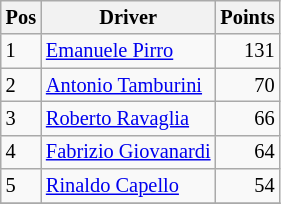<table class="wikitable" style="font-size: 85%;">
<tr>
<th>Pos</th>
<th>Driver</th>
<th>Points</th>
</tr>
<tr>
<td>1</td>
<td> <a href='#'>Emanuele Pirro</a></td>
<td align="right">131</td>
</tr>
<tr>
<td>2</td>
<td> <a href='#'>Antonio Tamburini</a></td>
<td align="right">70</td>
</tr>
<tr>
<td>3</td>
<td> <a href='#'>Roberto Ravaglia</a></td>
<td align="right">66</td>
</tr>
<tr>
<td>4</td>
<td> <a href='#'>Fabrizio Giovanardi</a></td>
<td align="right">64</td>
</tr>
<tr>
<td>5</td>
<td> <a href='#'>Rinaldo Capello</a></td>
<td align="right">54</td>
</tr>
<tr>
</tr>
</table>
